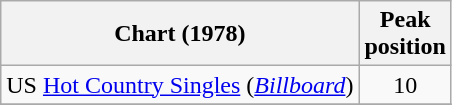<table class="wikitable sortable">
<tr>
<th align="left">Chart (1978)</th>
<th align="center">Peak<br>position</th>
</tr>
<tr>
<td align="left">US <a href='#'>Hot Country Singles</a> (<em><a href='#'>Billboard</a></em>)</td>
<td align="center">10</td>
</tr>
<tr>
</tr>
</table>
